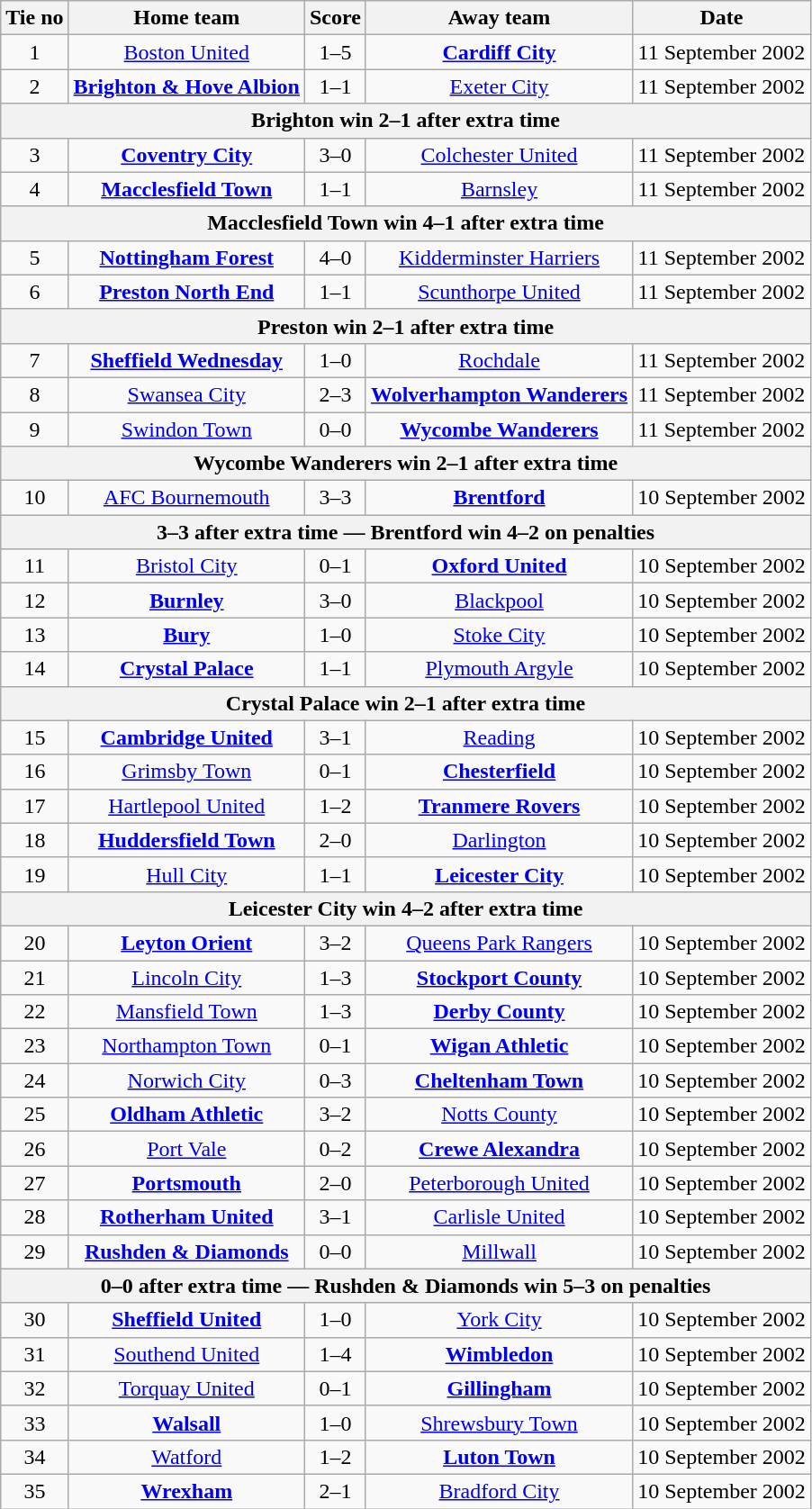<table class="wikitable" style="text-align: center">
<tr>
<th>Tie no</th>
<th>Home team</th>
<th>Score</th>
<th>Away team</th>
<th>Date</th>
</tr>
<tr>
<td>1</td>
<td><a href='#'>Boston United</a></td>
<td>1–5</td>
<td><strong><a href='#'>Cardiff City</a></strong></td>
<td>11 September 2002</td>
</tr>
<tr>
<td>2</td>
<td><strong><a href='#'>Brighton & Hove Albion</a></strong></td>
<td>1–1</td>
<td><a href='#'>Exeter City</a></td>
<td>11 September 2002</td>
</tr>
<tr>
<th colspan="5">Brighton win 2–1 after extra time</th>
</tr>
<tr>
<td>3</td>
<td><strong><a href='#'>Coventry City</a></strong></td>
<td>3–0</td>
<td><a href='#'>Colchester United</a></td>
<td>11 September 2002</td>
</tr>
<tr>
<td>4</td>
<td><strong><a href='#'>Macclesfield Town</a></strong></td>
<td>1–1</td>
<td><a href='#'>Barnsley</a></td>
<td>11 September 2002</td>
</tr>
<tr>
<th colspan="5">Macclesfield Town win 4–1 after extra time</th>
</tr>
<tr>
<td>5</td>
<td><strong><a href='#'>Nottingham Forest</a></strong></td>
<td>4–0</td>
<td><a href='#'>Kidderminster Harriers</a></td>
<td>11 September 2002</td>
</tr>
<tr>
<td>6</td>
<td><strong><a href='#'>Preston North End</a></strong></td>
<td>1–1</td>
<td><a href='#'>Scunthorpe United</a></td>
<td>11 September 2002</td>
</tr>
<tr>
<th colspan="5">Preston win 2–1 after extra time</th>
</tr>
<tr>
<td>7</td>
<td><strong><a href='#'>Sheffield Wednesday</a></strong></td>
<td>1–0</td>
<td><a href='#'>Rochdale</a></td>
<td>11 September 2002</td>
</tr>
<tr>
<td>8</td>
<td><a href='#'>Swansea City</a></td>
<td>2–3</td>
<td><strong><a href='#'>Wolverhampton Wanderers</a></strong></td>
<td>11 September 2002</td>
</tr>
<tr>
<td>9</td>
<td><a href='#'>Swindon Town</a></td>
<td>0–0</td>
<td><strong><a href='#'>Wycombe Wanderers</a></strong></td>
<td>11 September 2002</td>
</tr>
<tr>
<th colspan="5">Wycombe Wanderers win 2–1 after extra time</th>
</tr>
<tr>
<td>10</td>
<td><a href='#'>AFC Bournemouth</a></td>
<td>3–3</td>
<td><strong><a href='#'>Brentford</a></strong></td>
<td>10 September 2002</td>
</tr>
<tr>
<th colspan="5">3–3 after extra time — Brentford win 4–2 on penalties</th>
</tr>
<tr>
<td>11</td>
<td><a href='#'>Bristol City</a></td>
<td>0–1</td>
<td><strong><a href='#'>Oxford United</a></strong></td>
<td>10 September 2002</td>
</tr>
<tr>
<td>12</td>
<td><strong><a href='#'>Burnley</a></strong></td>
<td>3–0</td>
<td><a href='#'>Blackpool</a></td>
<td>10 September 2002</td>
</tr>
<tr>
<td>13</td>
<td><strong><a href='#'>Bury</a></strong></td>
<td>1–0</td>
<td><a href='#'>Stoke City</a></td>
<td>10 September 2002</td>
</tr>
<tr>
<td>14</td>
<td><strong><a href='#'>Crystal Palace</a></strong></td>
<td>1–1</td>
<td><a href='#'>Plymouth Argyle</a></td>
<td>10 September 2002</td>
</tr>
<tr>
<th colspan="5">Crystal Palace win 2–1 after extra time</th>
</tr>
<tr>
<td>15</td>
<td><strong><a href='#'>Cambridge United</a></strong></td>
<td>3–1</td>
<td><a href='#'>Reading</a></td>
<td>10 September 2002</td>
</tr>
<tr>
<td>16</td>
<td><a href='#'>Grimsby Town</a></td>
<td>0–1</td>
<td><strong><a href='#'>Chesterfield</a></strong></td>
<td>10 September 2002</td>
</tr>
<tr>
<td>17</td>
<td><a href='#'>Hartlepool United</a></td>
<td>1–2</td>
<td><strong><a href='#'>Tranmere Rovers</a></strong></td>
<td>10 September 2002</td>
</tr>
<tr>
<td>18</td>
<td><strong><a href='#'>Huddersfield Town</a></strong></td>
<td>2–0</td>
<td><a href='#'>Darlington</a></td>
<td>10 September 2002</td>
</tr>
<tr>
<td>19</td>
<td><a href='#'>Hull City</a></td>
<td>1–1</td>
<td><strong><a href='#'>Leicester City</a></strong></td>
<td>10 September 2002</td>
</tr>
<tr>
<th colspan="5">Leicester City win 4–2 after extra time</th>
</tr>
<tr>
<td>20</td>
<td><strong><a href='#'>Leyton Orient</a></strong></td>
<td>3–2</td>
<td><a href='#'>Queens Park Rangers</a></td>
<td>10 September 2002</td>
</tr>
<tr>
<td>21</td>
<td><a href='#'>Lincoln City</a></td>
<td>1–3</td>
<td><strong><a href='#'>Stockport County</a></strong></td>
<td>10 September 2002</td>
</tr>
<tr>
<td>22</td>
<td><a href='#'>Mansfield Town</a></td>
<td>1–3</td>
<td><strong><a href='#'>Derby County</a></strong></td>
<td>10 September 2002</td>
</tr>
<tr>
<td>23</td>
<td><a href='#'>Northampton Town</a></td>
<td>0–1</td>
<td><strong><a href='#'>Wigan Athletic</a></strong></td>
<td>10 September 2002</td>
</tr>
<tr>
<td>24</td>
<td><a href='#'>Norwich City</a></td>
<td>0–3</td>
<td><strong><a href='#'>Cheltenham Town</a></strong></td>
<td>10 September 2002</td>
</tr>
<tr>
<td>25</td>
<td><strong><a href='#'>Oldham Athletic</a></strong></td>
<td>3–2</td>
<td><a href='#'>Notts County</a></td>
<td>10 September 2002</td>
</tr>
<tr>
<td>26</td>
<td><a href='#'>Port Vale</a></td>
<td>0–2</td>
<td><strong><a href='#'>Crewe Alexandra</a></strong></td>
<td>10 September 2002</td>
</tr>
<tr>
<td>27</td>
<td><strong><a href='#'>Portsmouth</a></strong></td>
<td>2–0</td>
<td><a href='#'>Peterborough United</a></td>
<td>10 September 2002</td>
</tr>
<tr>
<td>28</td>
<td><strong><a href='#'>Rotherham United</a></strong></td>
<td>3–1</td>
<td><a href='#'>Carlisle United</a></td>
<td>10 September 2002</td>
</tr>
<tr>
<td>29</td>
<td><strong><a href='#'>Rushden & Diamonds</a></strong></td>
<td>0–0</td>
<td><a href='#'>Millwall</a></td>
<td>10 September 2002</td>
</tr>
<tr>
<th colspan="5">0–0 after extra time — Rushden & Diamonds win 5–3 on penalties</th>
</tr>
<tr>
<td>30</td>
<td><strong><a href='#'>Sheffield United</a></strong></td>
<td>1–0</td>
<td><a href='#'>York City</a></td>
<td>10 September 2002</td>
</tr>
<tr>
<td>31</td>
<td><a href='#'>Southend United</a></td>
<td>1–4</td>
<td><strong><a href='#'>Wimbledon</a></strong></td>
<td>10 September 2002</td>
</tr>
<tr>
<td>32</td>
<td><a href='#'>Torquay United</a></td>
<td>0–1</td>
<td><strong><a href='#'>Gillingham</a></strong></td>
<td>10 September 2002</td>
</tr>
<tr>
<td>33</td>
<td><strong><a href='#'>Walsall</a></strong></td>
<td>1–0</td>
<td><a href='#'>Shrewsbury Town</a></td>
<td>10 September 2002</td>
</tr>
<tr>
<td>34</td>
<td><a href='#'>Watford</a></td>
<td>1–2</td>
<td><strong><a href='#'>Luton Town</a></strong></td>
<td>10 September 2002</td>
</tr>
<tr>
<td>35</td>
<td><strong><a href='#'>Wrexham</a></strong></td>
<td>2–1</td>
<td><a href='#'>Bradford City</a></td>
<td>10 September 2002</td>
</tr>
</table>
